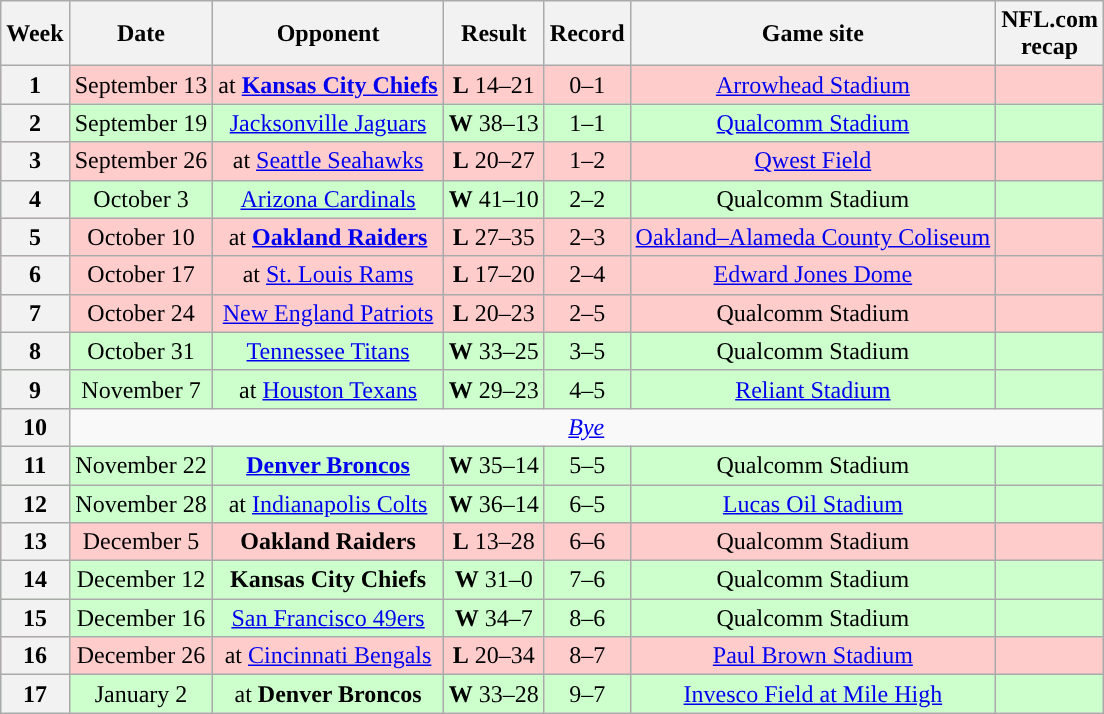<table class="wikitable" style="text-align:center">
<tr>
<th>Week</th>
<th>Date</th>
<th>Opponent</th>
<th>Result</th>
<th>Record</th>
<th>Game site</th>
<th>NFL.com<br>recap</th>
</tr>
<tr style="background:#fcc;">
<th>1</th>
<td style="text-align:center;">September 13</td>
<td style="text-align:center;">at <strong> <a href='#'>Kansas City Chiefs</a></strong></td>
<td style="text-align:center;"><strong>L</strong> 14–21</td>
<td style="text-align:center;">0–1</td>
<td style="text-align:center;"><a href='#'>Arrowhead Stadium</a></td>
<td style="text-align:center;"></td>
</tr>
<tr style="background:#cfc;">
<th>2</th>
<td style="text-align:center;">September 19</td>
<td style="text-align:center;"><a href='#'>Jacksonville Jaguars</a></td>
<td style="text-align:center;"><strong>W</strong> 38–13</td>
<td style="text-align:center;">1–1</td>
<td style="text-align:center;"><a href='#'>Qualcomm Stadium</a></td>
<td style="text-align:center;"></td>
</tr>
<tr style="background:#fcc;">
<th>3</th>
<td style="text-align:center;">September 26</td>
<td style="text-align:center;">at <a href='#'>Seattle Seahawks</a></td>
<td style="text-align:center;"><strong>L</strong> 20–27</td>
<td style="text-align:center;">1–2</td>
<td style="text-align:center;"><a href='#'>Qwest Field</a></td>
<td style="text-align:center;"></td>
</tr>
<tr style="background:#cfc;">
<th>4</th>
<td style="text-align:center;">October 3</td>
<td style="text-align:center;"><a href='#'>Arizona Cardinals</a></td>
<td style="text-align:center;"><strong>W</strong> 41–10</td>
<td style="text-align:center;">2–2</td>
<td style="text-align:center;">Qualcomm Stadium</td>
<td style="text-align:center;"></td>
</tr>
<tr style="background:#fcc;">
<th>5</th>
<td style="text-align:center;">October 10</td>
<td style="text-align:center;">at <strong><a href='#'>Oakland Raiders</a></strong></td>
<td style="text-align:center;"><strong>L</strong> 27–35</td>
<td style="text-align:center;">2–3</td>
<td style="text-align:center;"><a href='#'>Oakland–Alameda County Coliseum</a></td>
<td style="text-align:center;"></td>
</tr>
<tr style="background:#fcc;">
<th>6</th>
<td style="text-align:center;">October 17</td>
<td style="text-align:center;">at <a href='#'>St. Louis Rams</a></td>
<td style="text-align:center;"><strong>L</strong> 17–20</td>
<td style="text-align:center;">2–4</td>
<td style="text-align:center;"><a href='#'>Edward Jones Dome</a></td>
<td style="text-align:center;"></td>
</tr>
<tr style="background:#fcc;">
<th>7</th>
<td style="text-align:center;">October 24</td>
<td style="text-align:center;"><a href='#'>New England Patriots</a></td>
<td style="text-align:center;"><strong>L</strong> 20–23</td>
<td style="text-align:center;">2–5</td>
<td style="text-align:center;">Qualcomm Stadium</td>
<td style="text-align:center;"></td>
</tr>
<tr style="background:#cfc;">
<th>8</th>
<td style="text-align:center;">October 31</td>
<td style="text-align:center;"><a href='#'>Tennessee Titans</a></td>
<td style="text-align:center;"><strong>W</strong> 33–25</td>
<td style="text-align:center;">3–5</td>
<td style="text-align:center;">Qualcomm Stadium</td>
<td style="text-align:center;"></td>
</tr>
<tr style="background:#cfc;">
<th>9</th>
<td style="text-align:center;">November 7</td>
<td style="text-align:center;">at <a href='#'>Houston Texans</a></td>
<td style="text-align:center;"><strong>W</strong> 29–23</td>
<td style="text-align:center;">4–5</td>
<td style="text-align:center;"><a href='#'>Reliant Stadium</a></td>
<td style="text-align:center;"></td>
</tr>
<tr>
<th>10</th>
<td colspan="8" style="text-align:center;"><em><a href='#'>Bye</a></em></td>
</tr>
<tr style="background:#cfc;">
<th>11</th>
<td style="text-align:center;">November 22</td>
<td style="text-align:center;"><strong><a href='#'>Denver Broncos</a></strong></td>
<td style="text-align:center;"><strong>W</strong> 35–14</td>
<td style="text-align:center;">5–5</td>
<td style="text-align:center;">Qualcomm Stadium</td>
<td style="text-align:center;"></td>
</tr>
<tr style="background:#cfc;">
<th>12</th>
<td style="text-align:center;">November 28</td>
<td style="text-align:center;">at <a href='#'>Indianapolis Colts</a></td>
<td style="text-align:center;"><strong>W</strong> 36–14</td>
<td style="text-align:center;">6–5</td>
<td style="text-align:center;"><a href='#'>Lucas Oil Stadium</a></td>
<td style="text-align:center;"></td>
</tr>
<tr style="background:#fcc;">
<th>13</th>
<td style="text-align:center;">December 5</td>
<td style="text-align:center;"><strong>Oakland Raiders</strong></td>
<td style="text-align:center;"><strong>L</strong> 13–28</td>
<td style="text-align:center;">6–6</td>
<td style="text-align:center;">Qualcomm Stadium</td>
<td style="text-align:center;"></td>
</tr>
<tr style="background:#cfc;">
<th>14</th>
<td style="text-align:center;">December 12</td>
<td style="text-align:center;"><strong>Kansas City Chiefs</strong></td>
<td style="text-align:center;"><strong>W</strong> 31–0</td>
<td style="text-align:center;">7–6</td>
<td style="text-align:center;">Qualcomm Stadium</td>
<td style="text-align:center;"></td>
</tr>
<tr style="background:#cfc;">
<th>15</th>
<td style="text-align:center;">December 16</td>
<td style="text-align:center;"><a href='#'>San Francisco 49ers</a></td>
<td style="text-align:center;"><strong>W</strong> 34–7</td>
<td style="text-align:center;">8–6</td>
<td style="text-align:center;">Qualcomm Stadium</td>
<td style="text-align:center;"></td>
</tr>
<tr style="background:#fcc;">
<th>16</th>
<td style="text-align:center;">December 26</td>
<td style="text-align:center;">at <a href='#'>Cincinnati Bengals</a></td>
<td style="text-align:center;"><strong>L</strong> 20–34</td>
<td style="text-align:center;">8–7</td>
<td style="text-align:center;"><a href='#'>Paul Brown Stadium</a></td>
<td style="text-align:center;"></td>
</tr>
<tr style="background:#cfc;">
<th>17</th>
<td style="text-align:center;">January 2</td>
<td style="text-align:center;">at <strong>Denver Broncos</strong></td>
<td style="text-align:center;"><strong>W</strong> 33–28</td>
<td style="text-align:center;">9–7</td>
<td style="text-align:center;"><a href='#'>Invesco Field at Mile High</a></td>
<td style="text-align:center;"></td>
</tr>
</table>
